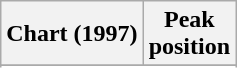<table class="wikitable plainrowheaders">
<tr>
<th scope="col">Chart (1997)</th>
<th scope="col">Peak<br>position</th>
</tr>
<tr>
</tr>
<tr>
</tr>
</table>
